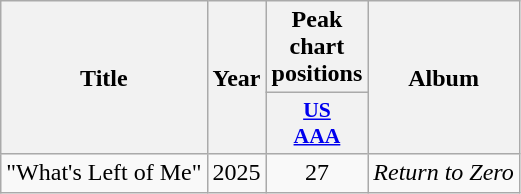<table class="wikitable plainrowheaders" style="text-align:center;">
<tr>
<th rowspan="2">Title</th>
<th rowspan="2">Year</th>
<th colspan="1">Peak chart positions</th>
<th rowspan="2">Album</th>
</tr>
<tr>
<th scope="col" style="width:3em;font-size:90%;"><a href='#'>US<br>AAA</a></th>
</tr>
<tr>
<td>"What's Left of Me"</td>
<td>2025</td>
<td>27</td>
<td><em>Return to Zero</em></td>
</tr>
</table>
